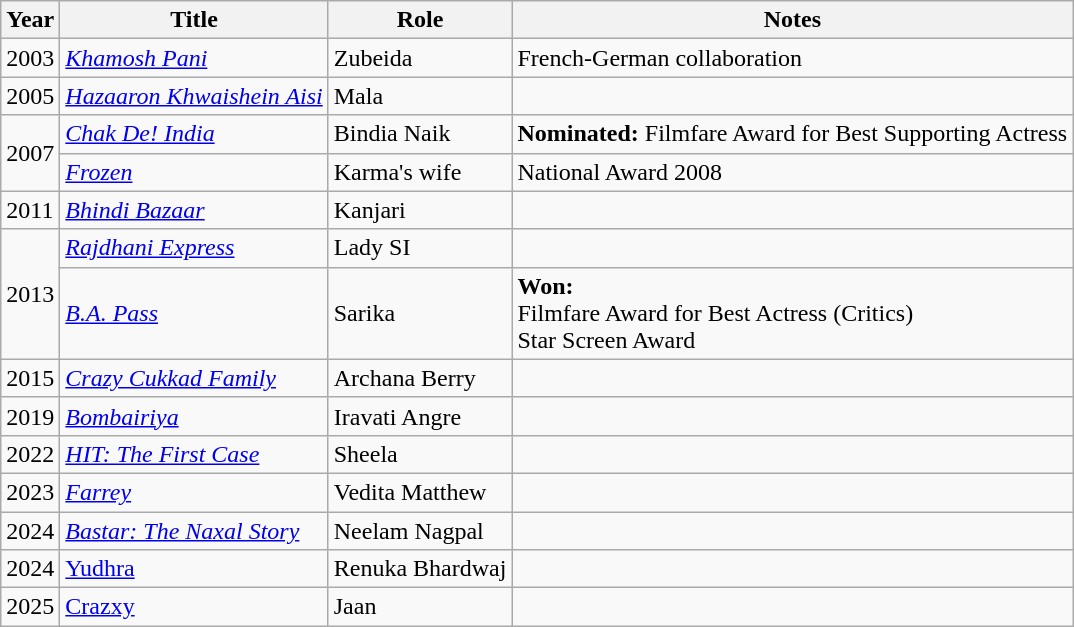<table class="wikitable sortable">
<tr>
<th>Year</th>
<th>Title</th>
<th>Role</th>
<th>Notes</th>
</tr>
<tr>
<td>2003</td>
<td><em><a href='#'>Khamosh Pani</a></em></td>
<td>Zubeida</td>
<td>French-German collaboration</td>
</tr>
<tr Best Film Laocarno2003>
<td>2005</td>
<td><em><a href='#'>Hazaaron Khwaishein Aisi</a></em></td>
<td>Mala</td>
<td></td>
</tr>
<tr>
<td rowspan="2">2007</td>
<td><em><a href='#'>Chak De! India</a></em></td>
<td>Bindia Naik</td>
<td><strong>Nominated:</strong> Filmfare Award for Best Supporting Actress</td>
</tr>
<tr>
<td><a href='#'><em>Frozen</em></a></td>
<td>Karma's wife</td>
<td>National Award 2008</td>
</tr>
<tr>
<td>2011</td>
<td><em><a href='#'>Bhindi Bazaar</a></em></td>
<td>Kanjari</td>
<td></td>
</tr>
<tr>
<td rowspan="2">2013</td>
<td><a href='#'><em>Rajdhani Express</em></a></td>
<td>Lady SI</td>
<td></td>
</tr>
<tr>
<td><em><a href='#'>B.A. Pass</a></em></td>
<td>Sarika</td>
<td><strong>Won:</strong> <br>Filmfare Award for Best Actress (Critics) <br>Star Screen Award</td>
</tr>
<tr>
<td>2015</td>
<td><em><a href='#'>Crazy Cukkad Family</a></em></td>
<td>Archana Berry</td>
<td></td>
</tr>
<tr>
<td>2019</td>
<td><em><a href='#'>Bombairiya</a></em></td>
<td>Iravati Angre</td>
<td></td>
</tr>
<tr>
<td>2022</td>
<td><em><a href='#'>HIT: The First Case</a></em></td>
<td>Sheela</td>
<td></td>
</tr>
<tr>
<td>2023</td>
<td><em><a href='#'>Farrey</a></em></td>
<td>Vedita Matthew</td>
<td></td>
</tr>
<tr>
<td>2024</td>
<td><em><a href='#'>Bastar: The Naxal Story</a></td>
<td>Neelam Nagpal</td>
<td></td>
</tr>
<tr>
<td>2024</td>
<td></em><a href='#'>Yudhra</a><em></td>
<td>Renuka Bhardwaj</td>
<td></td>
</tr>
<tr>
<td>2025</td>
<td></em><a href='#'>Crazxy</a><em></td>
<td>Jaan</td>
<td></td>
</tr>
</table>
